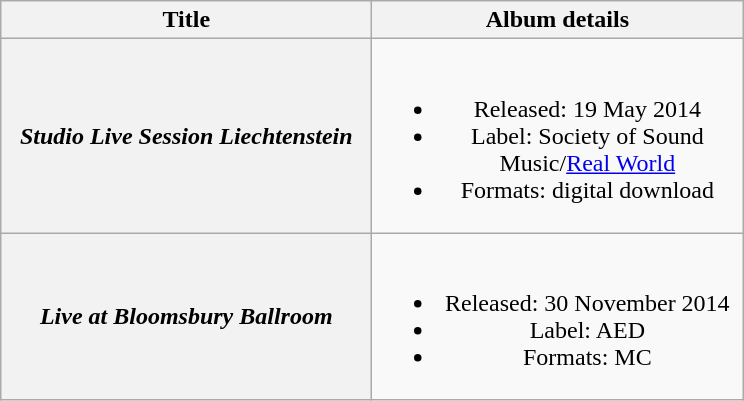<table class="wikitable plainrowheaders" style="text-align:center;">
<tr>
<th scope="col" style="width:15em;">Title</th>
<th scope="col" style="width:15em;">Album details</th>
</tr>
<tr>
<th scope="row"><em>Studio Live Session Liechtenstein</em></th>
<td><br><ul><li>Released: 19 May 2014</li><li>Label: Society of Sound Music/<a href='#'>Real World</a></li><li>Formats: digital download</li></ul></td>
</tr>
<tr>
<th scope="row"><em>Live at Bloomsbury Ballroom</em></th>
<td><br><ul><li>Released: 30 November 2014</li><li>Label: AED</li><li>Formats: MC</li></ul></td>
</tr>
</table>
